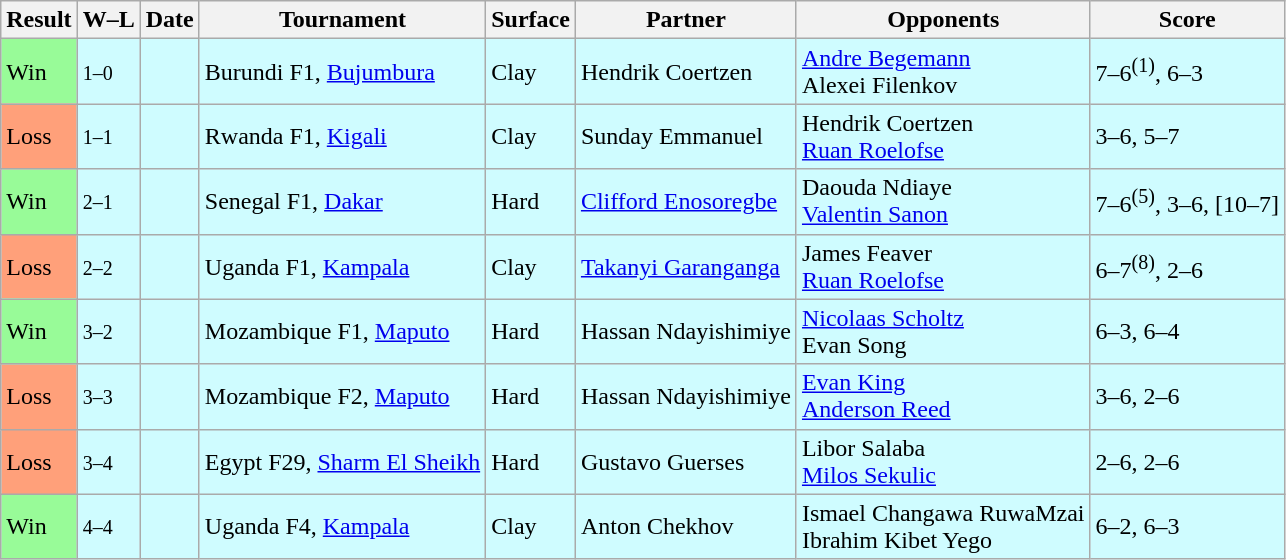<table class="sortable wikitable">
<tr>
<th>Result</th>
<th class="unsortable">W–L</th>
<th>Date</th>
<th>Tournament</th>
<th>Surface</th>
<th>Partner</th>
<th>Opponents</th>
<th class="unsortable">Score</th>
</tr>
<tr style="background:#cffcff;">
<td style="background:#98fb98;">Win</td>
<td><small>1–0</small></td>
<td></td>
<td>Burundi F1, <a href='#'>Bujumbura</a></td>
<td>Clay</td>
<td> Hendrik Coertzen</td>
<td> <a href='#'>Andre Begemann</a> <br>  Alexei Filenkov</td>
<td>7–6<sup>(1)</sup>, 6–3</td>
</tr>
<tr style="background:#cffcff;">
<td style="background:#ffa07a;">Loss</td>
<td><small>1–1</small></td>
<td></td>
<td>Rwanda F1, <a href='#'>Kigali</a></td>
<td>Clay</td>
<td> Sunday Emmanuel</td>
<td> Hendrik Coertzen <br>  <a href='#'>Ruan Roelofse</a></td>
<td>3–6, 5–7</td>
</tr>
<tr style="background:#cffcff;">
<td style="background:#98fb98;">Win</td>
<td><small>2–1</small></td>
<td></td>
<td>Senegal F1, <a href='#'>Dakar</a></td>
<td>Hard</td>
<td> <a href='#'>Clifford Enosoregbe</a></td>
<td> Daouda Ndiaye <br>  <a href='#'>Valentin Sanon</a></td>
<td>7–6<sup>(5)</sup>, 3–6, [10–7]</td>
</tr>
<tr style="background:#cffcff;">
<td style="background:#ffa07a;">Loss</td>
<td><small>2–2</small></td>
<td></td>
<td>Uganda F1, <a href='#'>Kampala</a></td>
<td>Clay</td>
<td> <a href='#'>Takanyi Garanganga</a></td>
<td> James Feaver <br>  <a href='#'>Ruan Roelofse</a></td>
<td>6–7<sup>(8)</sup>, 2–6</td>
</tr>
<tr style="background:#cffcff;">
<td style="background:#98fb98;">Win</td>
<td><small>3–2</small></td>
<td></td>
<td>Mozambique F1, <a href='#'>Maputo</a></td>
<td>Hard</td>
<td> Hassan Ndayishimiye</td>
<td> <a href='#'>Nicolaas Scholtz</a> <br>  Evan Song</td>
<td>6–3, 6–4</td>
</tr>
<tr style="background:#cffcff;">
<td style="background:#ffa07a;">Loss</td>
<td><small>3–3</small></td>
<td></td>
<td>Mozambique F2, <a href='#'>Maputo</a></td>
<td>Hard</td>
<td> Hassan Ndayishimiye</td>
<td> <a href='#'>Evan King</a> <br>  <a href='#'>Anderson Reed</a></td>
<td>3–6, 2–6</td>
</tr>
<tr style="background:#cffcff;">
<td style="background:#ffa07a;">Loss</td>
<td><small>3–4</small></td>
<td></td>
<td>Egypt F29, <a href='#'>Sharm El Sheikh</a></td>
<td>Hard</td>
<td> Gustavo Guerses</td>
<td> Libor Salaba <br>  <a href='#'>Milos Sekulic</a></td>
<td>2–6, 2–6</td>
</tr>
<tr style="background:#cffcff;">
<td style="background:#98fb98;">Win</td>
<td><small>4–4</small></td>
<td></td>
<td>Uganda F4, <a href='#'>Kampala</a></td>
<td>Clay</td>
<td> Anton Chekhov</td>
<td> Ismael Changawa RuwaMzai <br>  Ibrahim Kibet Yego</td>
<td>6–2, 6–3</td>
</tr>
</table>
